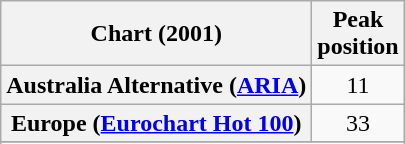<table class="wikitable sortable plainrowheaders" style="text-align:center">
<tr>
<th>Chart (2001)</th>
<th>Peak<br>position</th>
</tr>
<tr>
<th scope="row">Australia Alternative (<a href='#'>ARIA</a>)</th>
<td>11</td>
</tr>
<tr>
<th scope="row">Europe (<a href='#'>Eurochart Hot 100</a>)</th>
<td>33</td>
</tr>
<tr>
</tr>
<tr>
</tr>
<tr>
</tr>
<tr>
</tr>
<tr>
</tr>
<tr>
</tr>
</table>
